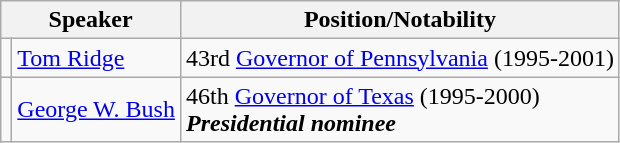<table class="wikitable">
<tr>
<th colspan="2">Speaker</th>
<th>Position/Notability</th>
</tr>
<tr>
<td></td>
<td><a href='#'>Tom Ridge</a></td>
<td>43rd <a href='#'>Governor of Pennsylvania</a> (1995-2001)</td>
</tr>
<tr>
<td></td>
<td><a href='#'>George W. Bush</a></td>
<td>46th <a href='#'>Governor of Texas</a> (1995-2000)<br><strong><em>Presidential nominee</em></strong></td>
</tr>
</table>
